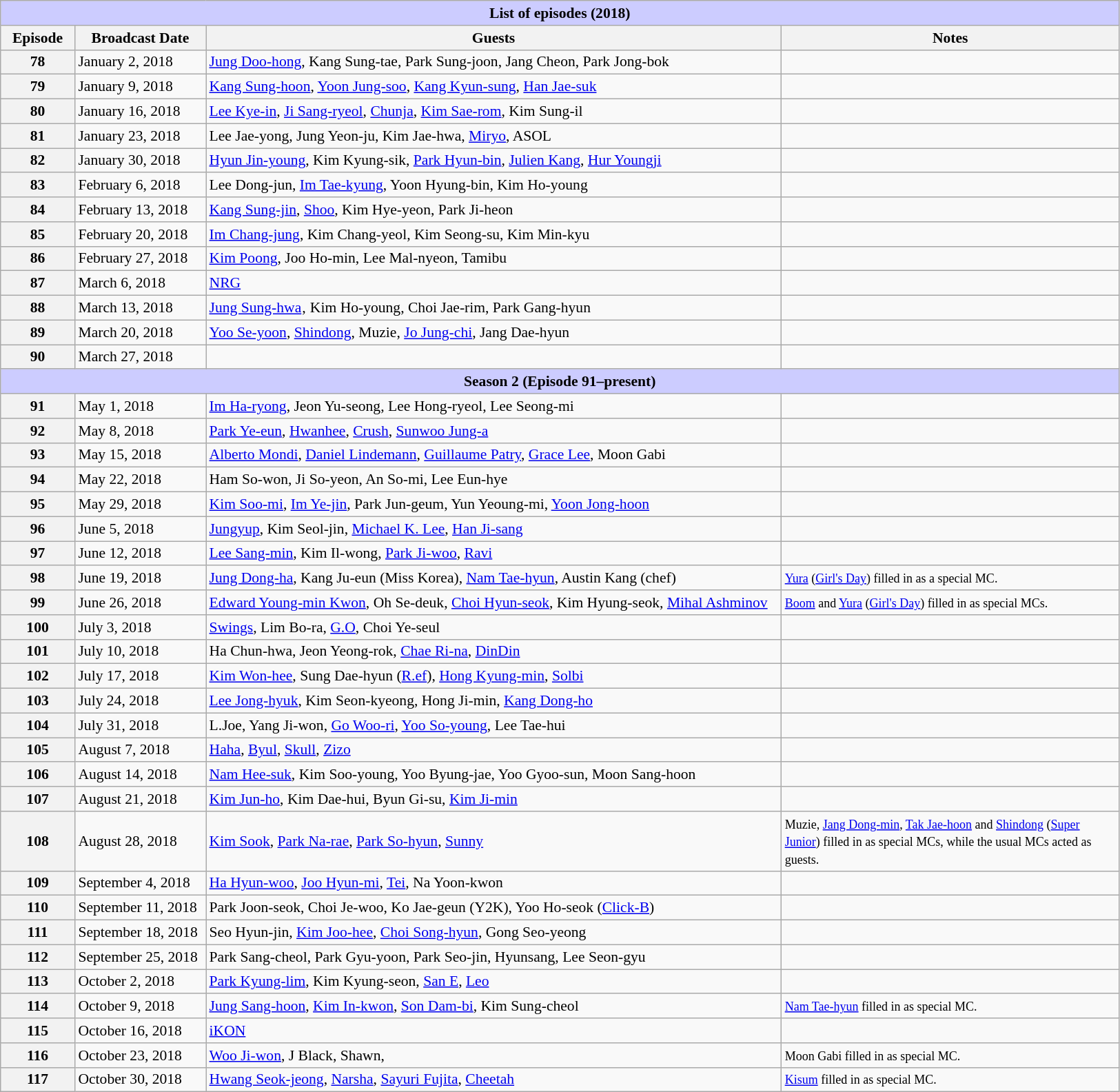<table class="wikitable" style="font-size: 90%;">
<tr>
<th Colspan="4" style="background:#ccccff;">List of episodes (2018)</th>
</tr>
<tr>
<th width=65>Episode</th>
<th width=120>Broadcast Date</th>
<th width=550>Guests</th>
<th width=320>Notes</th>
</tr>
<tr>
<th>78</th>
<td>January 2, 2018</td>
<td><a href='#'>Jung Doo-hong</a>, Kang Sung-tae, Park Sung-joon, Jang Cheon, Park Jong-bok</td>
<td></td>
</tr>
<tr>
<th>79</th>
<td>January 9, 2018</td>
<td><a href='#'>Kang Sung-hoon</a>, <a href='#'>Yoon Jung-soo</a>, <a href='#'>Kang Kyun-sung</a>, <a href='#'>Han Jae-suk</a></td>
<td></td>
</tr>
<tr>
<th>80</th>
<td>January 16, 2018</td>
<td><a href='#'>Lee Kye-in</a>, <a href='#'>Ji Sang-ryeol</a>, <a href='#'>Chunja</a>, <a href='#'>Kim Sae-rom</a>, Kim Sung-il</td>
<td></td>
</tr>
<tr>
<th>81</th>
<td>January 23, 2018</td>
<td>Lee Jae-yong, Jung Yeon-ju, Kim Jae-hwa, <a href='#'>Miryo</a>, ASOL</td>
<td></td>
</tr>
<tr>
<th>82</th>
<td>January 30, 2018</td>
<td><a href='#'>Hyun Jin-young</a>, Kim Kyung-sik, <a href='#'>Park Hyun-bin</a>, <a href='#'>Julien Kang</a>, <a href='#'>Hur Youngji</a></td>
<td></td>
</tr>
<tr>
<th>83</th>
<td>February 6, 2018</td>
<td>Lee Dong-jun, <a href='#'>Im Tae-kyung</a>, Yoon Hyung-bin, Kim Ho-young</td>
<td></td>
</tr>
<tr>
<th>84</th>
<td>February 13, 2018</td>
<td><a href='#'>Kang Sung-jin</a>, <a href='#'>Shoo</a>, Kim Hye-yeon, Park Ji-heon</td>
<td></td>
</tr>
<tr>
<th>85</th>
<td>February 20, 2018</td>
<td><a href='#'>Im Chang-jung</a>, Kim Chang-yeol, Kim Seong-su, Kim Min-kyu</td>
<td></td>
</tr>
<tr>
<th>86</th>
<td>February 27, 2018</td>
<td><a href='#'>Kim Poong</a>, Joo Ho-min, Lee Mal-nyeon, Tamibu</td>
<td></td>
</tr>
<tr>
<th>87</th>
<td>March 6, 2018</td>
<td><a href='#'>NRG</a></td>
<td></td>
</tr>
<tr>
<th>88</th>
<td>March 13, 2018</td>
<td><a href='#'>Jung Sung-hwa</a>‚ Kim Ho-young, Choi Jae-rim, Park Gang-hyun</td>
<td></td>
</tr>
<tr>
<th>89</th>
<td>March 20, 2018</td>
<td><a href='#'>Yoo Se-yoon</a>, <a href='#'>Shindong</a>, Muzie, <a href='#'>Jo Jung-chi</a>, Jang Dae-hyun</td>
<td></td>
</tr>
<tr>
<th>90</th>
<td>March 27, 2018</td>
<td></td>
<td></td>
</tr>
<tr>
<th Colspan="4" style="background:#ccccff;">Season 2 (Episode 91–present)</th>
</tr>
<tr>
<th>91</th>
<td>May 1, 2018</td>
<td><a href='#'>Im Ha-ryong</a>, Jeon Yu-seong, Lee Hong-ryeol, Lee Seong-mi</td>
<td></td>
</tr>
<tr>
<th>92</th>
<td>May 8, 2018</td>
<td><a href='#'>Park Ye-eun</a>, <a href='#'>Hwanhee</a>, <a href='#'>Crush</a>, <a href='#'>Sunwoo Jung-a</a></td>
<td></td>
</tr>
<tr>
<th>93</th>
<td>May 15, 2018</td>
<td><a href='#'>Alberto Mondi</a>, <a href='#'>Daniel Lindemann</a>, <a href='#'>Guillaume Patry</a>, <a href='#'>Grace Lee</a>, Moon Gabi</td>
<td></td>
</tr>
<tr>
<th>94</th>
<td>May 22, 2018</td>
<td>Ham So-won, Ji So-yeon, An So-mi, Lee Eun-hye</td>
<td></td>
</tr>
<tr>
<th>95</th>
<td>May 29, 2018</td>
<td><a href='#'>Kim Soo-mi</a>, <a href='#'>Im Ye-jin</a>, Park Jun-geum, Yun Yeoung-mi, <a href='#'>Yoon Jong-hoon</a></td>
<td></td>
</tr>
<tr>
<th>96</th>
<td>June 5, 2018</td>
<td><a href='#'>Jungyup</a>, Kim Seol-jin, <a href='#'>Michael K. Lee</a>, <a href='#'>Han Ji-sang</a></td>
<td></td>
</tr>
<tr>
<th>97</th>
<td>June 12, 2018</td>
<td><a href='#'>Lee Sang-min</a>, Kim Il-wong, <a href='#'>Park Ji-woo</a>, <a href='#'>Ravi</a></td>
<td></td>
</tr>
<tr>
<th>98</th>
<td>June 19, 2018</td>
<td><a href='#'>Jung Dong-ha</a>, Kang Ju-eun (Miss Korea), <a href='#'>Nam Tae-hyun</a>, Austin Kang (chef)</td>
<td><small><a href='#'>Yura</a> (<a href='#'>Girl's Day</a>) filled in as a special MC.</small></td>
</tr>
<tr>
<th>99</th>
<td>June 26, 2018</td>
<td><a href='#'>Edward Young-min Kwon</a>, Oh Se-deuk, <a href='#'>Choi Hyun-seok</a>, Kim Hyung-seok, <a href='#'>Mihal Ashminov</a></td>
<td><small><a href='#'>Boom</a> and <a href='#'>Yura</a> (<a href='#'>Girl's Day</a>) filled in as special MCs.</small></td>
</tr>
<tr>
<th>100</th>
<td>July 3, 2018</td>
<td><a href='#'>Swings</a>, Lim Bo-ra, <a href='#'>G.O</a>, Choi Ye-seul</td>
<td></td>
</tr>
<tr>
<th>101</th>
<td>July 10, 2018</td>
<td>Ha Chun-hwa, Jeon Yeong-rok, <a href='#'>Chae Ri-na</a>, <a href='#'>DinDin</a></td>
<td></td>
</tr>
<tr>
<th>102</th>
<td>July 17, 2018</td>
<td><a href='#'>Kim Won-hee</a>, Sung Dae-hyun (<a href='#'>R.ef</a>), <a href='#'>Hong Kyung-min</a>, <a href='#'>Solbi</a></td>
<td></td>
</tr>
<tr>
<th>103</th>
<td>July 24, 2018</td>
<td><a href='#'>Lee Jong-hyuk</a>, Kim Seon-kyeong, Hong Ji-min, <a href='#'>Kang Dong-ho</a></td>
<td></td>
</tr>
<tr>
<th>104</th>
<td>July 31, 2018</td>
<td>L.Joe, Yang Ji-won, <a href='#'>Go Woo-ri</a>, <a href='#'>Yoo So-young</a>, Lee Tae-hui</td>
<td></td>
</tr>
<tr>
<th>105</th>
<td>August 7, 2018</td>
<td><a href='#'>Haha</a>, <a href='#'>Byul</a>, <a href='#'>Skull</a>, <a href='#'>Zizo</a></td>
<td></td>
</tr>
<tr>
<th>106</th>
<td>August 14, 2018</td>
<td><a href='#'>Nam Hee-suk</a>, Kim Soo-young, Yoo Byung-jae, Yoo Gyoo-sun, Moon Sang-hoon</td>
<td></td>
</tr>
<tr>
<th>107</th>
<td>August 21, 2018</td>
<td><a href='#'>Kim Jun-ho</a>, Kim Dae-hui, Byun Gi-su, <a href='#'>Kim Ji-min</a></td>
<td></td>
</tr>
<tr>
<th>108</th>
<td>August 28, 2018</td>
<td><a href='#'>Kim Sook</a>, <a href='#'>Park Na-rae</a>, <a href='#'>Park So-hyun</a>, <a href='#'>Sunny</a></td>
<td><small>Muzie, <a href='#'>Jang Dong-min</a>, <a href='#'>Tak Jae-hoon</a> and <a href='#'>Shindong</a> (<a href='#'>Super Junior</a>) filled in as special MCs, while the usual MCs acted as guests.</small></td>
</tr>
<tr>
<th>109</th>
<td>September 4, 2018</td>
<td><a href='#'>Ha Hyun-woo</a>, <a href='#'>Joo Hyun-mi</a>, <a href='#'>Tei</a>, Na Yoon-kwon</td>
<td></td>
</tr>
<tr>
<th>110</th>
<td>September 11, 2018</td>
<td>Park Joon-seok, Choi Je-woo, Ko Jae-geun (Y2K), Yoo Ho-seok (<a href='#'>Click-B</a>)</td>
<td></td>
</tr>
<tr>
<th>111</th>
<td>September 18, 2018</td>
<td>Seo Hyun-jin, <a href='#'>Kim Joo-hee</a>, <a href='#'>Choi Song-hyun</a>, Gong Seo-yeong</td>
<td> </td>
</tr>
<tr>
<th>112</th>
<td>September 25, 2018</td>
<td>Park Sang-cheol, Park Gyu-yoon, Park Seo-jin, Hyunsang, Lee Seon-gyu</td>
<td></td>
</tr>
<tr>
<th>113</th>
<td>October 2, 2018</td>
<td><a href='#'>Park Kyung-lim</a>, Kim Kyung-seon, <a href='#'>San E</a>, <a href='#'>Leo</a></td>
<td></td>
</tr>
<tr>
<th>114</th>
<td>October 9, 2018</td>
<td><a href='#'>Jung Sang-hoon</a>, <a href='#'>Kim In-kwon</a>, <a href='#'>Son Dam-bi</a>, Kim Sung-cheol</td>
<td><small><a href='#'>Nam Tae-hyun</a> filled in as special MC.</small></td>
</tr>
<tr>
<th>115</th>
<td>October 16, 2018</td>
<td><a href='#'>iKON</a></td>
<td></td>
</tr>
<tr>
<th>116</th>
<td>October 23, 2018</td>
<td><a href='#'>Woo Ji-won</a>, J Black, Shawn, </td>
<td><small>Moon Gabi filled in as special MC.</small></td>
</tr>
<tr>
<th>117</th>
<td>October 30, 2018</td>
<td><a href='#'>Hwang Seok-jeong</a>, <a href='#'>Narsha</a>, <a href='#'>Sayuri Fujita</a>, <a href='#'>Cheetah</a></td>
<td><small><a href='#'>Kisum</a> filled in as special MC.</small></td>
</tr>
</table>
